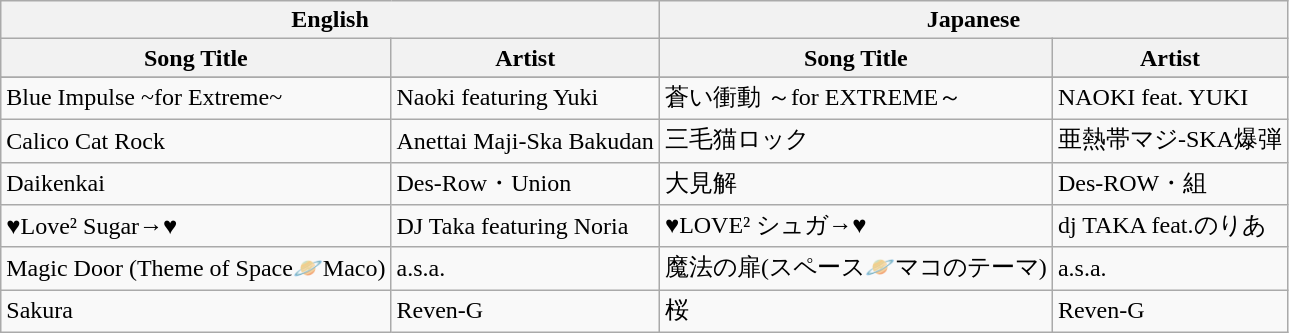<table class="wikitable">
<tr>
<th colspan="2">English</th>
<th colspan="2">Japanese</th>
</tr>
<tr>
<th>Song Title</th>
<th>Artist</th>
<th>Song Title</th>
<th>Artist</th>
</tr>
<tr>
</tr>
<tr>
<td>Blue Impulse ~for Extreme~</td>
<td>Naoki featuring Yuki</td>
<td>蒼い衝動 ～for EXTREME～</td>
<td>NAOKI feat. YUKI</td>
</tr>
<tr>
<td>Calico Cat Rock</td>
<td>Anettai Maji-Ska Bakudan</td>
<td>三毛猫ロック</td>
<td>亜熱帯マジ-SKA爆弾</td>
</tr>
<tr>
<td>Daikenkai</td>
<td>Des-Row・Union</td>
<td>大見解</td>
<td>Des-ROW・組</td>
</tr>
<tr>
<td>♥Love² Sugar→♥</td>
<td>DJ Taka featuring Noria</td>
<td>♥LOVE² シュガ→♥</td>
<td>dj TAKA feat.のりあ</td>
</tr>
<tr>
<td>Magic Door (Theme of Space🪐Maco)</td>
<td>a.s.a.</td>
<td>魔法の扉(スペース🪐マコのテーマ)</td>
<td>a.s.a.</td>
</tr>
<tr>
<td>Sakura</td>
<td>Reven-G</td>
<td>桜</td>
<td>Reven-G</td>
</tr>
</table>
